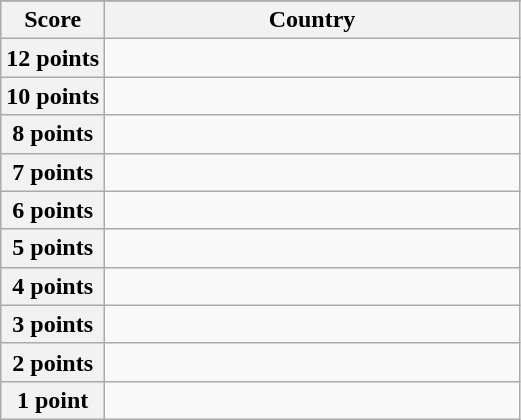<table class="wikitable">
<tr>
</tr>
<tr>
<th scope="col" width="20%">Score</th>
<th scope="col">Country</th>
</tr>
<tr>
<th scope="row">12 points</th>
<td></td>
</tr>
<tr>
<th scope="row">10 points</th>
<td></td>
</tr>
<tr>
<th scope="row">8 points</th>
<td></td>
</tr>
<tr>
<th scope="row">7 points</th>
<td></td>
</tr>
<tr>
<th scope="row">6 points</th>
<td></td>
</tr>
<tr>
<th scope="row">5 points</th>
<td></td>
</tr>
<tr>
<th scope="row">4 points</th>
<td></td>
</tr>
<tr>
<th scope="row">3 points</th>
<td></td>
</tr>
<tr>
<th scope="row">2 points</th>
<td></td>
</tr>
<tr>
<th scope="row">1 point</th>
<td></td>
</tr>
</table>
